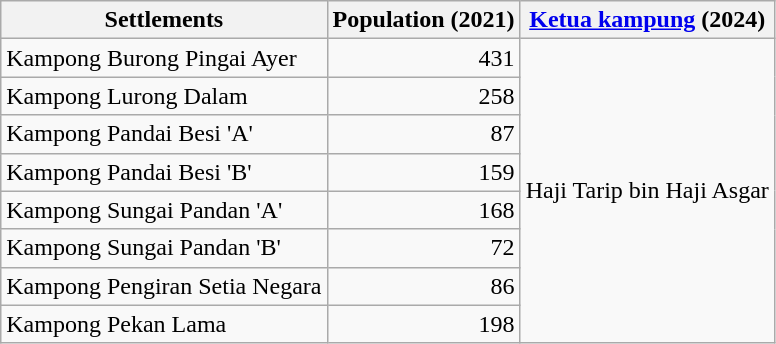<table class="wikitable">
<tr>
<th>Settlements</th>
<th>Population (2021)</th>
<th><a href='#'>Ketua kampung</a> (2024)</th>
</tr>
<tr>
<td>Kampong Burong Pingai Ayer</td>
<td align="right">431</td>
<td rowspan="8">Haji Tarip bin Haji Asgar</td>
</tr>
<tr>
<td>Kampong Lurong Dalam</td>
<td align="right">258</td>
</tr>
<tr>
<td>Kampong Pandai Besi 'A'</td>
<td align="right">87</td>
</tr>
<tr>
<td>Kampong Pandai Besi 'B'</td>
<td align="right">159</td>
</tr>
<tr>
<td>Kampong Sungai Pandan 'A'</td>
<td align="right">168</td>
</tr>
<tr>
<td>Kampong Sungai Pandan 'B'</td>
<td align="right">72</td>
</tr>
<tr>
<td>Kampong Pengiran Setia Negara</td>
<td align="right">86</td>
</tr>
<tr>
<td>Kampong Pekan Lama</td>
<td align="right">198</td>
</tr>
</table>
